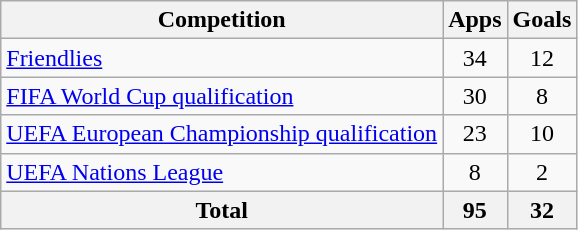<table class="wikitable sortable" style="text-align:center">
<tr>
<th scope="col">Competition</th>
<th scope="col">Apps</th>
<th scope="col">Goals</th>
</tr>
<tr>
<td style="text-align:left" scope=row><a href='#'>Friendlies</a></td>
<td>34</td>
<td>12</td>
</tr>
<tr>
<td style="text-align:left" scope=row><a href='#'>FIFA World Cup qualification</a></td>
<td>30</td>
<td>8</td>
</tr>
<tr>
<td style="text-align:left" scope=row><a href='#'>UEFA European Championship qualification</a></td>
<td>23</td>
<td>10</td>
</tr>
<tr>
<td style="text-align:left" scope=row><a href='#'>UEFA Nations League</a></td>
<td>8</td>
<td>2</td>
</tr>
<tr>
<th>Total</th>
<th>95</th>
<th>32</th>
</tr>
</table>
